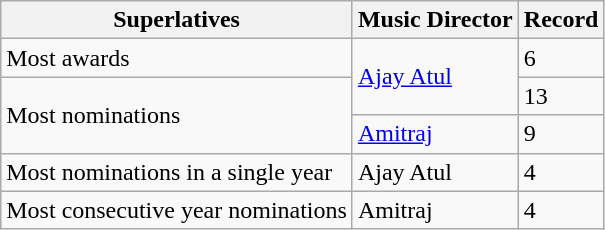<table class="wikitable">
<tr>
<th>Superlatives</th>
<th>Music Director</th>
<th>Record</th>
</tr>
<tr>
<td>Most awards</td>
<td rowspan="2"><a href='#'>Ajay Atul</a></td>
<td>6</td>
</tr>
<tr>
<td rowspan="2">Most nominations</td>
<td>13</td>
</tr>
<tr>
<td><a href='#'>Amitraj</a></td>
<td>9</td>
</tr>
<tr>
<td>Most nominations in a single year</td>
<td>Ajay Atul </td>
<td>4</td>
</tr>
<tr>
<td>Most consecutive year nominations</td>
<td>Amitraj </td>
<td>4</td>
</tr>
</table>
